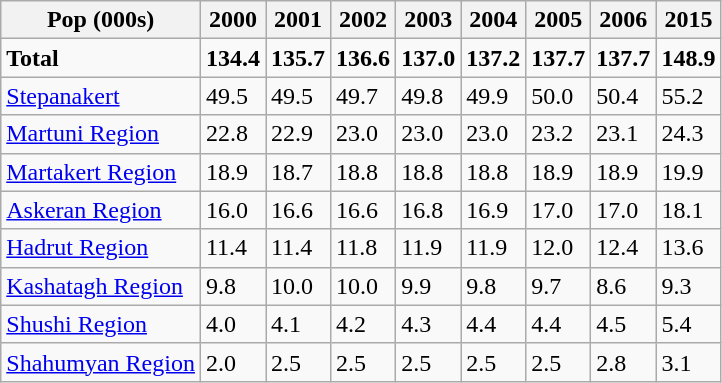<table class="wikitable">
<tr>
<th>Pop (000s)</th>
<th>2000</th>
<th>2001</th>
<th>2002</th>
<th>2003</th>
<th>2004</th>
<th>2005</th>
<th>2006</th>
<th>2015</th>
</tr>
<tr --->
<td><strong>Total</strong></td>
<td><strong>134.4</strong></td>
<td><strong>135.7</strong></td>
<td><strong>136.6</strong></td>
<td><strong>137.0</strong></td>
<td><strong>137.2</strong></td>
<td><strong>137.7</strong></td>
<td><strong>137.7</strong></td>
<td><strong>148.9</strong></td>
</tr>
<tr --->
<td><a href='#'>Stepanakert</a></td>
<td>49.5</td>
<td>49.5</td>
<td>49.7</td>
<td>49.8</td>
<td>49.9</td>
<td>50.0</td>
<td>50.4</td>
<td>55.2</td>
</tr>
<tr --->
<td><a href='#'>Martuni Region</a></td>
<td>22.8</td>
<td>22.9</td>
<td>23.0</td>
<td>23.0</td>
<td>23.0</td>
<td>23.2</td>
<td>23.1</td>
<td>24.3</td>
</tr>
<tr --->
<td><a href='#'>Martakert Region</a></td>
<td>18.9</td>
<td>18.7</td>
<td>18.8</td>
<td>18.8</td>
<td>18.8</td>
<td>18.9</td>
<td>18.9</td>
<td>19.9</td>
</tr>
<tr --->
<td><a href='#'>Askeran Region</a></td>
<td>16.0</td>
<td>16.6</td>
<td>16.6</td>
<td>16.8</td>
<td>16.9</td>
<td>17.0</td>
<td>17.0</td>
<td>18.1</td>
</tr>
<tr --->
<td><a href='#'>Hadrut Region</a></td>
<td>11.4</td>
<td>11.4</td>
<td>11.8</td>
<td>11.9</td>
<td>11.9</td>
<td>12.0</td>
<td>12.4</td>
<td>13.6</td>
</tr>
<tr --->
<td><a href='#'>Kashatagh Region</a></td>
<td>9.8</td>
<td>10.0</td>
<td>10.0</td>
<td>9.9</td>
<td>9.8</td>
<td>9.7</td>
<td>8.6</td>
<td>9.3</td>
</tr>
<tr --->
<td><a href='#'>Shushi Region</a></td>
<td>4.0</td>
<td>4.1</td>
<td>4.2</td>
<td>4.3</td>
<td>4.4</td>
<td>4.4</td>
<td>4.5</td>
<td>5.4</td>
</tr>
<tr --->
<td><a href='#'>Shahumyan Region</a></td>
<td>2.0</td>
<td>2.5</td>
<td>2.5</td>
<td>2.5</td>
<td>2.5</td>
<td>2.5</td>
<td>2.8</td>
<td>3.1</td>
</tr>
</table>
